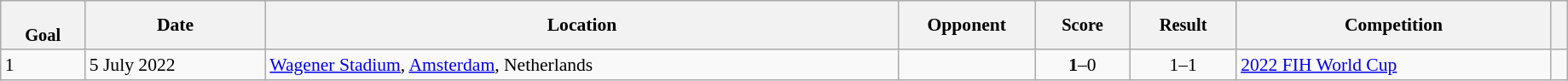<table class="wikitable sortable" style="font-size:90%" width=97%>
<tr>
<th style="font-size:95%;" data-sort-type=number><br>Goal</th>
<th align=center>Date</th>
<th>Location</th>
<th width=100>Opponent</th>
<th data-sort-type="number" style="font-size:95%">Score</th>
<th data-sort-type="number" style="font-size:95%">Result</th>
<th>Competition</th>
<th></th>
</tr>
<tr>
<td>1</td>
<td>5 July 2022</td>
<td><a href='#'>Wagener Stadium</a>, <a href='#'>Amsterdam</a>, Netherlands</td>
<td></td>
<td align="center"><strong>1</strong>–0</td>
<td align="center">1–1</td>
<td><a href='#'>2022 FIH World Cup</a></td>
<td></td>
</tr>
</table>
